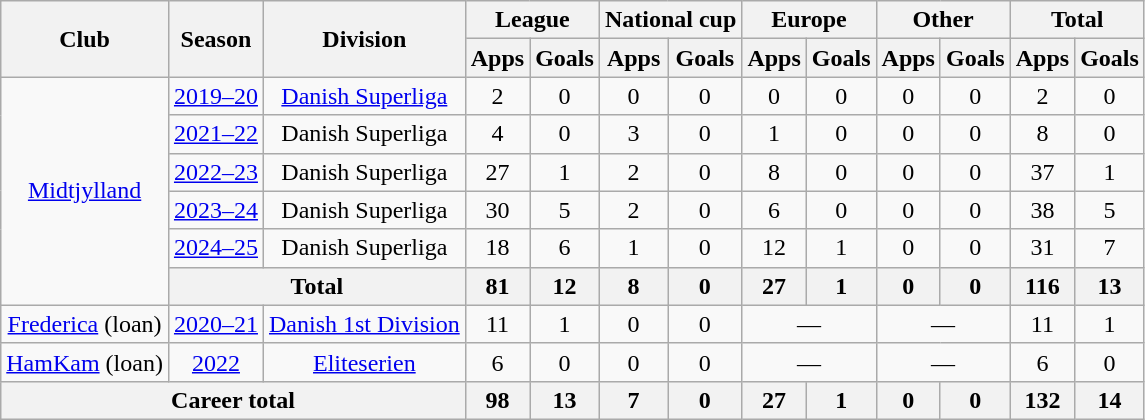<table class="wikitable" style="text-align: center">
<tr>
<th rowspan="2">Club</th>
<th rowspan="2">Season</th>
<th rowspan="2">Division</th>
<th colspan="2">League</th>
<th colspan="2">National cup</th>
<th colspan="2">Europe</th>
<th colspan="2">Other</th>
<th colspan="2">Total</th>
</tr>
<tr>
<th>Apps</th>
<th>Goals</th>
<th>Apps</th>
<th>Goals</th>
<th>Apps</th>
<th>Goals</th>
<th>Apps</th>
<th>Goals</th>
<th>Apps</th>
<th>Goals</th>
</tr>
<tr>
<td rowspan="6"><a href='#'>Midtjylland</a></td>
<td><a href='#'>2019–20</a></td>
<td><a href='#'>Danish Superliga</a></td>
<td>2</td>
<td>0</td>
<td>0</td>
<td>0</td>
<td>0</td>
<td>0</td>
<td>0</td>
<td>0</td>
<td>2</td>
<td>0</td>
</tr>
<tr>
<td><a href='#'>2021–22</a></td>
<td>Danish Superliga</td>
<td>4</td>
<td>0</td>
<td>3</td>
<td>0</td>
<td>1</td>
<td>0</td>
<td>0</td>
<td>0</td>
<td>8</td>
<td>0</td>
</tr>
<tr>
<td><a href='#'>2022–23</a></td>
<td>Danish Superliga</td>
<td>27</td>
<td>1</td>
<td>2</td>
<td>0</td>
<td>8</td>
<td>0</td>
<td>0</td>
<td>0</td>
<td>37</td>
<td>1</td>
</tr>
<tr>
<td><a href='#'>2023–24</a></td>
<td>Danish Superliga</td>
<td>30</td>
<td>5</td>
<td>2</td>
<td>0</td>
<td>6</td>
<td>0</td>
<td>0</td>
<td>0</td>
<td>38</td>
<td>5</td>
</tr>
<tr>
<td><a href='#'>2024–25</a></td>
<td>Danish Superliga</td>
<td>18</td>
<td>6</td>
<td>1</td>
<td>0</td>
<td>12</td>
<td>1</td>
<td>0</td>
<td>0</td>
<td>31</td>
<td>7</td>
</tr>
<tr>
<th colspan="2">Total</th>
<th>81</th>
<th>12</th>
<th>8</th>
<th>0</th>
<th>27</th>
<th>1</th>
<th>0</th>
<th>0</th>
<th>116</th>
<th>13</th>
</tr>
<tr>
<td><a href='#'>Frederica</a> (loan)</td>
<td><a href='#'>2020–21</a></td>
<td><a href='#'>Danish 1st Division</a></td>
<td>11</td>
<td>1</td>
<td>0</td>
<td>0</td>
<td colspan="2">—</td>
<td colspan="2">—</td>
<td>11</td>
<td>1</td>
</tr>
<tr>
<td><a href='#'>HamKam</a> (loan)</td>
<td><a href='#'>2022</a></td>
<td><a href='#'>Eliteserien</a></td>
<td>6</td>
<td>0</td>
<td>0</td>
<td>0</td>
<td colspan="2">—</td>
<td colspan="2">—</td>
<td>6</td>
<td>0</td>
</tr>
<tr>
<th colspan="3">Career total</th>
<th>98</th>
<th>13</th>
<th>7</th>
<th>0</th>
<th>27</th>
<th>1</th>
<th>0</th>
<th>0</th>
<th>132</th>
<th>14</th>
</tr>
</table>
